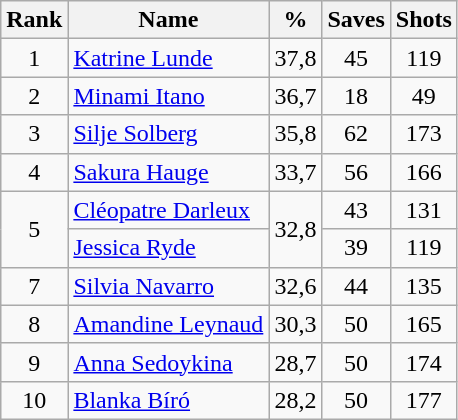<table class="wikitable sortable" style="text-align: center;">
<tr>
<th>Rank</th>
<th>Name</th>
<th>%</th>
<th>Saves</th>
<th>Shots</th>
</tr>
<tr>
<td>1</td>
<td style="text-align: left;"> <a href='#'>Katrine Lunde</a></td>
<td>37,8</td>
<td>45</td>
<td>119</td>
</tr>
<tr>
<td>2</td>
<td style="text-align: left;"> <a href='#'>Minami Itano</a></td>
<td>36,7</td>
<td>18</td>
<td>49</td>
</tr>
<tr>
<td>3</td>
<td style="text-align: left;"> <a href='#'>Silje Solberg</a></td>
<td>35,8</td>
<td>62</td>
<td>173</td>
</tr>
<tr>
<td>4</td>
<td style="text-align: left;"> <a href='#'>Sakura Hauge</a></td>
<td>33,7</td>
<td>56</td>
<td>166</td>
</tr>
<tr>
<td rowspan="2">5</td>
<td style="text-align: left;"> <a href='#'>Cléopatre Darleux</a></td>
<td rowspan="2">32,8</td>
<td>43</td>
<td>131</td>
</tr>
<tr>
<td style="text-align: left;"> <a href='#'>Jessica Ryde</a></td>
<td>39</td>
<td>119</td>
</tr>
<tr>
<td>7</td>
<td style="text-align: left;"> <a href='#'>Silvia Navarro</a></td>
<td>32,6</td>
<td>44</td>
<td>135</td>
</tr>
<tr>
<td>8</td>
<td style="text-align: left;"> <a href='#'>Amandine Leynaud</a></td>
<td>30,3</td>
<td>50</td>
<td>165</td>
</tr>
<tr>
<td>9</td>
<td style="text-align: left;"> <a href='#'>Anna Sedoykina</a></td>
<td>28,7</td>
<td>50</td>
<td>174</td>
</tr>
<tr>
<td>10</td>
<td style="text-align: left;"> <a href='#'>Blanka Bíró</a></td>
<td>28,2</td>
<td>50</td>
<td>177</td>
</tr>
</table>
